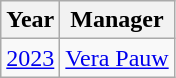<table class="wikitable">
<tr>
<th>Year</th>
<th>Manager</th>
</tr>
<tr>
<td align=center><a href='#'>2023</a></td>
<td> <a href='#'>Vera Pauw</a></td>
</tr>
</table>
